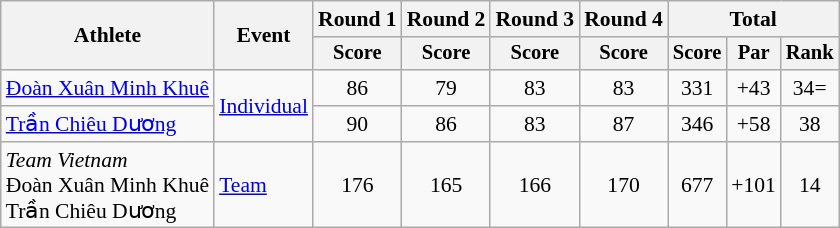<table class=wikitable style="font-size:90%;">
<tr>
<th rowspan=2>Athlete</th>
<th rowspan=2>Event</th>
<th>Round 1</th>
<th>Round 2</th>
<th>Round 3</th>
<th>Round 4</th>
<th colspan=3>Total</th>
</tr>
<tr style="font-size:95%">
<th>Score</th>
<th>Score</th>
<th>Score</th>
<th>Score</th>
<th>Score</th>
<th>Par</th>
<th>Rank</th>
</tr>
<tr align=center>
<td align=left><a href='#'>Đoàn Xuân Minh Khuê</a></td>
<td align=left rowspan=2><a href='#'>Individual</a></td>
<td>86</td>
<td>79</td>
<td>83</td>
<td>83</td>
<td>331</td>
<td>+43</td>
<td>34=</td>
</tr>
<tr align=center>
<td align=left><a href='#'>Trần Chiêu Dương</a></td>
<td>90</td>
<td>86</td>
<td>83</td>
<td>87</td>
<td>346</td>
<td>+58</td>
<td>38</td>
</tr>
<tr align=center>
<td align=left><em>Team Vietnam</em><br>Đoàn Xuân Minh Khuê<br>Trần Chiêu Dương</td>
<td align=left><a href='#'>Team</a></td>
<td>176</td>
<td>165</td>
<td>166</td>
<td>170</td>
<td>677</td>
<td>+101</td>
<td>14</td>
</tr>
</table>
